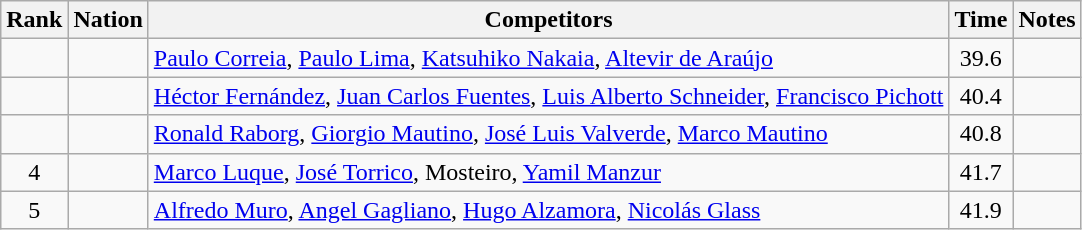<table class="wikitable sortable" style="text-align:center">
<tr>
<th>Rank</th>
<th>Nation</th>
<th>Competitors</th>
<th>Time</th>
<th>Notes</th>
</tr>
<tr>
<td></td>
<td align=left></td>
<td align=left><a href='#'>Paulo Correia</a>, <a href='#'>Paulo Lima</a>, <a href='#'>Katsuhiko Nakaia</a>, <a href='#'>Altevir de Araújo</a></td>
<td>39.6</td>
<td></td>
</tr>
<tr>
<td></td>
<td align=left></td>
<td align=left><a href='#'>Héctor Fernández</a>, <a href='#'>Juan Carlos Fuentes</a>, <a href='#'>Luis Alberto Schneider</a>, <a href='#'>Francisco Pichott</a></td>
<td>40.4</td>
<td></td>
</tr>
<tr>
<td></td>
<td align=left></td>
<td align=left><a href='#'>Ronald Raborg</a>, <a href='#'>Giorgio Mautino</a>, <a href='#'>José Luis Valverde</a>, <a href='#'>Marco Mautino</a></td>
<td>40.8</td>
<td></td>
</tr>
<tr>
<td>4</td>
<td align=left></td>
<td align=left><a href='#'>Marco Luque</a>, <a href='#'>José Torrico</a>, Mosteiro, <a href='#'>Yamil Manzur</a></td>
<td>41.7</td>
<td></td>
</tr>
<tr>
<td>5</td>
<td align=left></td>
<td align=left><a href='#'>Alfredo Muro</a>, <a href='#'>Angel Gagliano</a>, <a href='#'>Hugo Alzamora</a>, <a href='#'>Nicolás Glass</a></td>
<td>41.9</td>
<td></td>
</tr>
</table>
